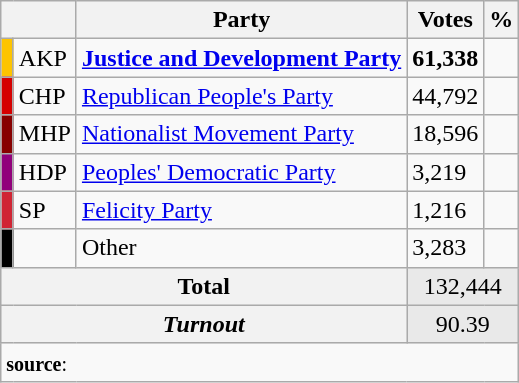<table class="wikitable">
<tr>
<th colspan="2" align="center"></th>
<th align="center">Party</th>
<th align="center">Votes</th>
<th align="center">%</th>
</tr>
<tr align="left">
<td bgcolor="#FDC400" width="1"></td>
<td>AKP</td>
<td><strong><a href='#'>Justice and Development Party</a></strong></td>
<td><strong>61,338</strong></td>
<td><strong></strong></td>
</tr>
<tr align="left">
<td bgcolor="#d50000" width="1"></td>
<td>CHP</td>
<td><a href='#'>Republican People's Party</a></td>
<td>44,792</td>
<td></td>
</tr>
<tr align="left">
<td bgcolor="#870000" width="1"></td>
<td>MHP</td>
<td><a href='#'>Nationalist Movement Party</a></td>
<td>18,596</td>
<td></td>
</tr>
<tr align="left">
<td bgcolor="#91007B" width="1"></td>
<td>HDP</td>
<td><a href='#'>Peoples' Democratic Party</a></td>
<td>3,219</td>
<td></td>
</tr>
<tr align="left">
<td bgcolor="#D02433" width="1"></td>
<td>SP</td>
<td><a href='#'>Felicity Party</a></td>
<td>1,216</td>
<td></td>
</tr>
<tr align="left">
<td bgcolor=" " width="1"></td>
<td></td>
<td>Other</td>
<td>3,283</td>
<td></td>
</tr>
<tr align="left" style="background-color:#E9E9E9">
<th colspan="3" align="center"><strong>Total</strong></th>
<td colspan="5" align="center">132,444</td>
</tr>
<tr align="left" style="background-color:#E9E9E9">
<th colspan="3" align="center"><em>Turnout</em></th>
<td colspan="5" align="center">90.39</td>
</tr>
<tr>
<td colspan="9" align="left"><small><strong>source</strong>: </small></td>
</tr>
</table>
